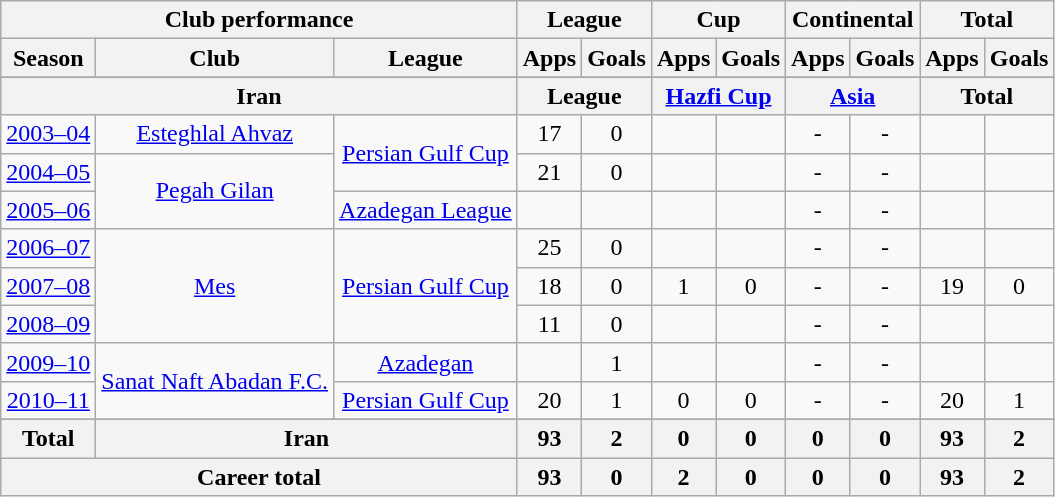<table class="wikitable" style="text-align:center">
<tr>
<th colspan=3>Club performance</th>
<th colspan=2>League</th>
<th colspan=2>Cup</th>
<th colspan=2>Continental</th>
<th colspan=2>Total</th>
</tr>
<tr>
<th>Season</th>
<th>Club</th>
<th>League</th>
<th>Apps</th>
<th>Goals</th>
<th>Apps</th>
<th>Goals</th>
<th>Apps</th>
<th>Goals</th>
<th>Apps</th>
<th>Goals</th>
</tr>
<tr>
</tr>
<tr>
<th colspan=3>Iran</th>
<th colspan=2>League</th>
<th colspan=2><a href='#'>Hazfi Cup</a></th>
<th colspan=2><a href='#'>Asia</a></th>
<th colspan=2>Total</th>
</tr>
<tr>
<td><a href='#'>2003–04</a></td>
<td rowspan="1"><a href='#'>Esteghlal Ahvaz</a></td>
<td rowspan="2"><a href='#'>Persian Gulf Cup</a></td>
<td>17</td>
<td>0</td>
<td></td>
<td></td>
<td>-</td>
<td>-</td>
<td></td>
<td></td>
</tr>
<tr>
<td><a href='#'>2004–05</a></td>
<td rowspan="2"><a href='#'>Pegah Gilan</a></td>
<td>21</td>
<td>0</td>
<td></td>
<td></td>
<td>-</td>
<td>-</td>
<td></td>
<td></td>
</tr>
<tr>
<td><a href='#'>2005–06</a></td>
<td rowspan="1"><a href='#'>Azadegan League</a></td>
<td></td>
<td></td>
<td></td>
<td></td>
<td>-</td>
<td>-</td>
<td></td>
<td></td>
</tr>
<tr>
<td><a href='#'>2006–07</a></td>
<td rowspan="3"><a href='#'>Mes</a></td>
<td rowspan="3"><a href='#'>Persian Gulf Cup</a></td>
<td>25</td>
<td>0</td>
<td></td>
<td></td>
<td>-</td>
<td>-</td>
<td></td>
<td></td>
</tr>
<tr>
<td><a href='#'>2007–08</a></td>
<td>18</td>
<td>0</td>
<td>1</td>
<td>0</td>
<td>-</td>
<td>-</td>
<td>19</td>
<td>0</td>
</tr>
<tr>
<td><a href='#'>2008–09</a></td>
<td>11</td>
<td>0</td>
<td></td>
<td></td>
<td>-</td>
<td>-</td>
<td></td>
<td></td>
</tr>
<tr>
<td><a href='#'>2009–10</a></td>
<td rowspan="2"><a href='#'>Sanat Naft Abadan F.C.</a></td>
<td rowspan="1"><a href='#'>Azadegan</a></td>
<td></td>
<td>1</td>
<td></td>
<td></td>
<td>-</td>
<td>-</td>
<td></td>
<td></td>
</tr>
<tr>
<td><a href='#'>2010–11</a></td>
<td rowspan="1"><a href='#'>Persian Gulf Cup</a></td>
<td>20</td>
<td>1</td>
<td>0</td>
<td>0</td>
<td>-</td>
<td>-</td>
<td>20</td>
<td>1</td>
</tr>
<tr>
</tr>
<tr>
<th rowspan=1>Total</th>
<th colspan=2>Iran</th>
<th>93</th>
<th>2</th>
<th>0</th>
<th>0</th>
<th>0</th>
<th>0</th>
<th>93</th>
<th>2</th>
</tr>
<tr>
<th colspan=3>Career total</th>
<th>93</th>
<th>0</th>
<th>2</th>
<th>0</th>
<th>0</th>
<th>0</th>
<th>93</th>
<th>2</th>
</tr>
</table>
